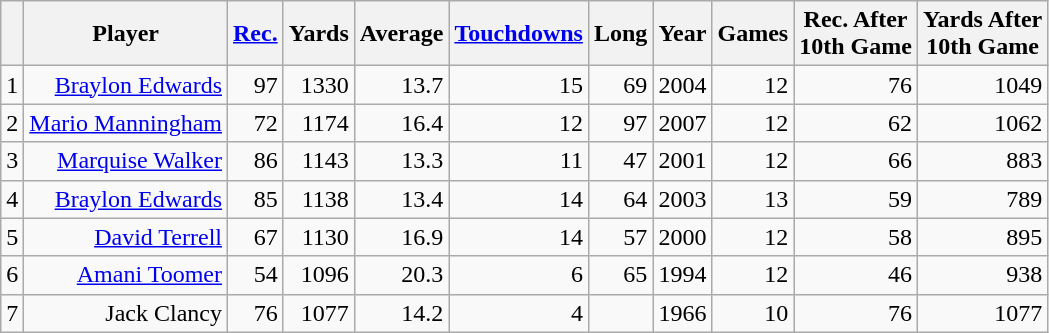<table class="wikitable" style="text-align:right">
<tr style="text-align: center">
<th></th>
<th>Player</th>
<th><a href='#'>Rec.</a></th>
<th>Yards</th>
<th>Average</th>
<th><a href='#'>Touchdowns</a></th>
<th>Long</th>
<th>Year</th>
<th>Games</th>
<th>Rec. After<br>10th Game</th>
<th>Yards After<br>10th Game</th>
</tr>
<tr>
<td>1</td>
<td><a href='#'>Braylon Edwards</a></td>
<td>97</td>
<td>1330</td>
<td>13.7</td>
<td>15</td>
<td>69</td>
<td>2004</td>
<td>12</td>
<td>76</td>
<td>1049</td>
</tr>
<tr>
<td>2</td>
<td><a href='#'>Mario Manningham</a></td>
<td>72</td>
<td>1174</td>
<td>16.4</td>
<td>12</td>
<td>97</td>
<td>2007</td>
<td>12</td>
<td>62</td>
<td>1062</td>
</tr>
<tr>
<td>3</td>
<td><a href='#'>Marquise Walker</a></td>
<td>86</td>
<td>1143</td>
<td>13.3</td>
<td>11</td>
<td>47</td>
<td>2001</td>
<td>12</td>
<td>66</td>
<td>883</td>
</tr>
<tr>
<td>4</td>
<td><a href='#'>Braylon Edwards</a></td>
<td>85</td>
<td>1138</td>
<td>13.4</td>
<td>14</td>
<td>64</td>
<td>2003</td>
<td>13</td>
<td>59</td>
<td>789</td>
</tr>
<tr>
<td>5</td>
<td><a href='#'>David Terrell</a></td>
<td>67</td>
<td>1130</td>
<td>16.9</td>
<td>14</td>
<td>57</td>
<td>2000</td>
<td>12</td>
<td>58</td>
<td>895</td>
</tr>
<tr>
<td>6</td>
<td><a href='#'>Amani Toomer</a></td>
<td>54</td>
<td>1096</td>
<td>20.3</td>
<td>6</td>
<td>65</td>
<td>1994</td>
<td>12</td>
<td>46</td>
<td>938</td>
</tr>
<tr>
<td>7</td>
<td>Jack Clancy</td>
<td>76</td>
<td>1077</td>
<td>14.2</td>
<td>4</td>
<td></td>
<td>1966</td>
<td>10</td>
<td>76</td>
<td>1077</td>
</tr>
</table>
